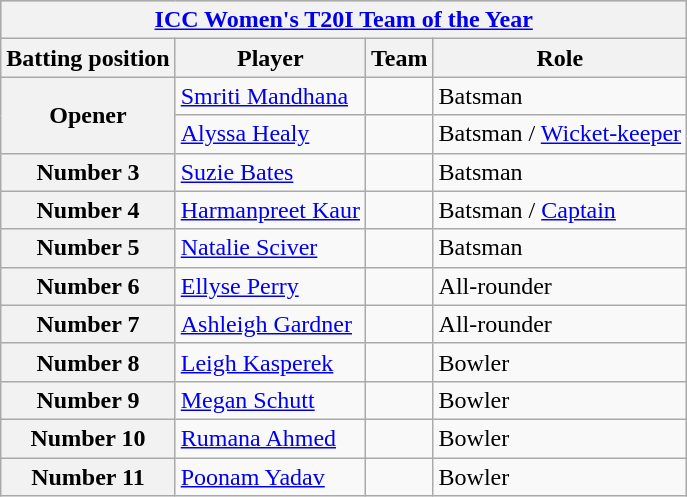<table class="wikitable plainrowheaders">
<tr style="background:#9cf;">
<th colspan="5"><a href='#'>ICC Women's T20I Team of the Year</a></th>
</tr>
<tr>
<th>Batting position</th>
<th>Player</th>
<th>Team</th>
<th>Role</th>
</tr>
<tr>
<th scope=row style=text-align:center; rowspan=2>Opener</th>
<td><a href='#'>Smriti Mandhana</a></td>
<td></td>
<td>Batsman</td>
</tr>
<tr>
<td><a href='#'>Alyssa Healy</a></td>
<td></td>
<td>Batsman / <a href='#'>Wicket-keeper</a></td>
</tr>
<tr>
<th scope=row style=text-align:center;>Number 3</th>
<td><a href='#'>Suzie Bates</a></td>
<td></td>
<td>Batsman</td>
</tr>
<tr>
<th scope=row style=text-align:center;>Number 4</th>
<td><a href='#'>Harmanpreet Kaur</a></td>
<td></td>
<td>Batsman / <a href='#'>Captain</a></td>
</tr>
<tr>
<th scope=row style=text-align:center;>Number 5</th>
<td><a href='#'>Natalie Sciver</a></td>
<td></td>
<td>Batsman</td>
</tr>
<tr>
<th scope=row style=text-align:center;>Number 6</th>
<td><a href='#'>Ellyse Perry</a></td>
<td></td>
<td>All-rounder</td>
</tr>
<tr>
<th scope=row style=text-align:center;>Number 7</th>
<td><a href='#'>Ashleigh Gardner</a></td>
<td></td>
<td>All-rounder</td>
</tr>
<tr>
<th scope=row style=text-align:center;>Number 8</th>
<td><a href='#'>Leigh Kasperek</a></td>
<td></td>
<td>Bowler</td>
</tr>
<tr>
<th scope=row style=text-align:center;>Number 9</th>
<td><a href='#'>Megan Schutt</a></td>
<td></td>
<td>Bowler</td>
</tr>
<tr>
<th scope=row style=text-align:center;>Number 10</th>
<td><a href='#'>Rumana Ahmed</a></td>
<td></td>
<td>Bowler</td>
</tr>
<tr>
<th scope=row style=text-align:center;>Number 11</th>
<td><a href='#'>Poonam Yadav</a></td>
<td></td>
<td>Bowler</td>
</tr>
</table>
